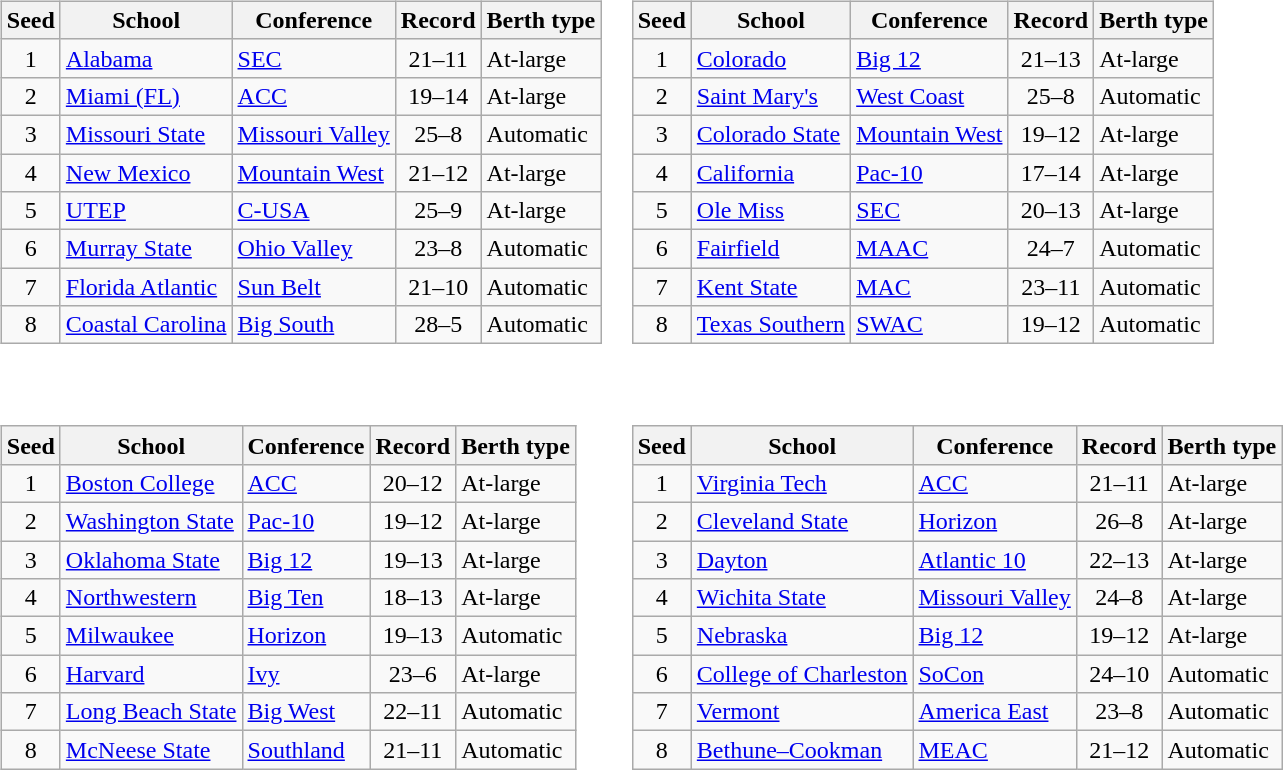<table>
<tr>
<td valign=top><br><table class="wikitable sortable">
<tr>
<th>Seed</th>
<th>School</th>
<th>Conference</th>
<th>Record</th>
<th>Berth type</th>
</tr>
<tr>
<td align=center>1</td>
<td><a href='#'>Alabama</a></td>
<td><a href='#'>SEC</a></td>
<td align=center>21–11</td>
<td>At-large</td>
</tr>
<tr>
<td align=center>2</td>
<td><a href='#'>Miami (FL)</a></td>
<td><a href='#'>ACC</a></td>
<td align=center>19–14</td>
<td>At-large</td>
</tr>
<tr>
<td align=center>3</td>
<td><a href='#'>Missouri State</a></td>
<td><a href='#'>Missouri Valley</a></td>
<td align=center>25–8</td>
<td>Automatic</td>
</tr>
<tr>
<td align=center>4</td>
<td><a href='#'>New Mexico</a></td>
<td><a href='#'>Mountain West</a></td>
<td align=center>21–12</td>
<td>At-large</td>
</tr>
<tr>
<td align=center>5</td>
<td><a href='#'>UTEP</a></td>
<td><a href='#'>C-USA</a></td>
<td align=center>25–9</td>
<td>At-large</td>
</tr>
<tr>
<td align=center>6</td>
<td><a href='#'>Murray State</a></td>
<td><a href='#'>Ohio Valley</a></td>
<td align=center>23–8</td>
<td>Automatic</td>
</tr>
<tr>
<td align=center>7</td>
<td><a href='#'>Florida Atlantic</a></td>
<td><a href='#'>Sun Belt</a></td>
<td align=center>21–10</td>
<td>Automatic</td>
</tr>
<tr>
<td align=center>8</td>
<td><a href='#'>Coastal Carolina</a></td>
<td><a href='#'>Big South</a></td>
<td align=center>28–5</td>
<td>Automatic</td>
</tr>
</table>
</td>
<td valign=top><br><table class="wikitable sortable">
<tr>
<th>Seed</th>
<th>School</th>
<th>Conference</th>
<th>Record</th>
<th>Berth type</th>
</tr>
<tr>
<td align=center>1</td>
<td><a href='#'>Colorado</a></td>
<td><a href='#'>Big 12</a></td>
<td align=center>21–13</td>
<td>At-large</td>
</tr>
<tr>
<td align=center>2</td>
<td><a href='#'>Saint Mary's</a></td>
<td><a href='#'>West Coast</a></td>
<td align=center>25–8</td>
<td>Automatic</td>
</tr>
<tr>
<td align=center>3</td>
<td><a href='#'>Colorado State</a></td>
<td><a href='#'>Mountain West</a></td>
<td align=center>19–12</td>
<td>At-large</td>
</tr>
<tr>
<td align=center>4</td>
<td><a href='#'>California</a></td>
<td><a href='#'>Pac-10</a></td>
<td align=center>17–14</td>
<td>At-large</td>
</tr>
<tr>
<td align=center>5</td>
<td><a href='#'>Ole Miss</a></td>
<td><a href='#'>SEC</a></td>
<td align=center>20–13</td>
<td>At-large</td>
</tr>
<tr>
<td align=center>6</td>
<td><a href='#'>Fairfield</a></td>
<td><a href='#'>MAAC</a></td>
<td align=center>24–7</td>
<td>Automatic</td>
</tr>
<tr>
<td align=center>7</td>
<td><a href='#'>Kent State</a></td>
<td><a href='#'>MAC</a></td>
<td align=center>23–11</td>
<td>Automatic</td>
</tr>
<tr>
<td align=center>8</td>
<td><a href='#'>Texas Southern</a></td>
<td><a href='#'>SWAC</a></td>
<td align=center>19–12</td>
<td>Automatic</td>
</tr>
</table>
</td>
</tr>
<tr>
<td valign=top><br><table class="wikitable sortable">
<tr>
<th>Seed</th>
<th>School</th>
<th>Conference</th>
<th>Record</th>
<th>Berth type</th>
</tr>
<tr>
<td align=center>1</td>
<td><a href='#'>Boston College</a></td>
<td><a href='#'>ACC</a></td>
<td align=center>20–12</td>
<td>At-large</td>
</tr>
<tr>
<td align=center>2</td>
<td><a href='#'>Washington State</a></td>
<td><a href='#'>Pac-10</a></td>
<td align=center>19–12</td>
<td>At-large</td>
</tr>
<tr>
<td align=center>3</td>
<td><a href='#'>Oklahoma State</a></td>
<td><a href='#'>Big 12</a></td>
<td align=center>19–13</td>
<td>At-large</td>
</tr>
<tr>
<td align=center>4</td>
<td><a href='#'>Northwestern</a></td>
<td><a href='#'>Big Ten</a></td>
<td align=center>18–13</td>
<td>At-large</td>
</tr>
<tr>
<td align=center>5</td>
<td><a href='#'>Milwaukee</a></td>
<td><a href='#'>Horizon</a></td>
<td align=center>19–13</td>
<td>Automatic</td>
</tr>
<tr>
<td align=center>6</td>
<td><a href='#'>Harvard</a></td>
<td><a href='#'>Ivy</a></td>
<td align=center>23–6</td>
<td>At-large</td>
</tr>
<tr>
<td align=center>7</td>
<td><a href='#'>Long Beach State</a></td>
<td><a href='#'>Big West</a></td>
<td align=center>22–11</td>
<td>Automatic</td>
</tr>
<tr>
<td align=center>8</td>
<td><a href='#'>McNeese State</a></td>
<td><a href='#'>Southland</a></td>
<td align=center>21–11</td>
<td>Automatic</td>
</tr>
</table>
</td>
<td valign=top><br><table class="wikitable sortable">
<tr>
<th>Seed</th>
<th>School</th>
<th>Conference</th>
<th>Record</th>
<th>Berth type</th>
</tr>
<tr>
<td align=center>1</td>
<td><a href='#'>Virginia Tech</a></td>
<td><a href='#'>ACC</a></td>
<td align=center>21–11</td>
<td>At-large</td>
</tr>
<tr>
<td align=center>2</td>
<td><a href='#'>Cleveland State</a></td>
<td><a href='#'>Horizon</a></td>
<td align=center>26–8</td>
<td>At-large</td>
</tr>
<tr>
<td align=center>3</td>
<td><a href='#'>Dayton</a></td>
<td><a href='#'>Atlantic 10</a></td>
<td align=center>22–13</td>
<td>At-large</td>
</tr>
<tr>
<td align=center>4</td>
<td><a href='#'>Wichita State</a></td>
<td><a href='#'>Missouri Valley</a></td>
<td align=center>24–8</td>
<td>At-large</td>
</tr>
<tr>
<td align=center>5</td>
<td><a href='#'>Nebraska</a></td>
<td><a href='#'>Big 12</a></td>
<td align=center>19–12</td>
<td>At-large</td>
</tr>
<tr>
<td align=center>6</td>
<td><a href='#'>College of Charleston</a></td>
<td><a href='#'>SoCon</a></td>
<td align=center>24–10</td>
<td>Automatic</td>
</tr>
<tr>
<td align=center>7</td>
<td><a href='#'>Vermont</a></td>
<td><a href='#'>America East</a></td>
<td align=center>23–8</td>
<td>Automatic</td>
</tr>
<tr>
<td align=center>8</td>
<td><a href='#'>Bethune–Cookman</a></td>
<td><a href='#'>MEAC</a></td>
<td align=center>21–12</td>
<td>Automatic</td>
</tr>
</table>
</td>
</tr>
</table>
